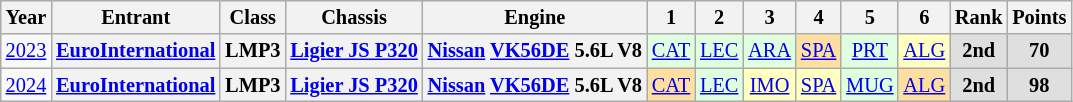<table class="wikitable" style="text-align:center; font-size:85%">
<tr>
<th>Year</th>
<th>Entrant</th>
<th>Class</th>
<th>Chassis</th>
<th>Engine</th>
<th>1</th>
<th>2</th>
<th>3</th>
<th>4</th>
<th>5</th>
<th>6</th>
<th>Rank</th>
<th>Points</th>
</tr>
<tr>
<td><a href='#'>2023</a></td>
<th><a href='#'>EuroInternational</a></th>
<th>LMP3</th>
<th><a href='#'>Ligier JS P320</a></th>
<th><a href='#'>Nissan</a> <a href='#'>VK56DE</a> 5.6L V8</th>
<td style="background:#DFFFDF;"><a href='#'>CAT</a><br></td>
<td style="background:#DFFFDF;"><a href='#'>LEC</a><br></td>
<td style="background:#DFFFDF;"><a href='#'>ARA</a><br></td>
<td style="background:#FFDF9F;"><a href='#'>SPA</a><br></td>
<td style="background:#DFFFDF;"><a href='#'>PRT</a><br></td>
<td style="background:#FFFFBF;"><a href='#'>ALG</a><br></td>
<th style="background:#DFDFDF;">2nd</th>
<th style="background:#DFDFDF;">70</th>
</tr>
<tr>
<td><a href='#'>2024</a></td>
<th nowrap><a href='#'>EuroInternational</a></th>
<th>LMP3</th>
<th nowrap><a href='#'>Ligier JS P320</a></th>
<th nowrap><a href='#'>Nissan</a> <a href='#'>VK56DE</a> 5.6L V8</th>
<td style="background:#FFDF9F;"><a href='#'>CAT</a><br></td>
<td style="background:#DFFFDF;"><a href='#'>LEC</a><br></td>
<td style="background:#FFFFBF;"><a href='#'>IMO</a><br></td>
<td style="background:#FFFFBF;"><a href='#'>SPA</a><br></td>
<td style="background:#DFFFDF;"><a href='#'>MUG</a><br></td>
<td style="background:#FFDF9F;"><a href='#'>ALG</a><br></td>
<th style="background:#DFDFDF;">2nd</th>
<th style="background:#DFDFDF;">98</th>
</tr>
</table>
